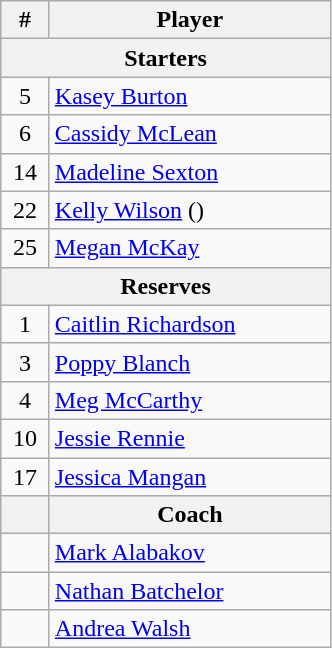<table class="wikitable" style="text-align:center">
<tr>
<th scope="col" width="25px">#</th>
<th scope="col" width="180px">Player</th>
</tr>
<tr>
<th scope="col" colspan="2">Starters</th>
</tr>
<tr>
<td>5</td>
<td style="text-align:left"><a href='#'>Kasey Burton</a></td>
</tr>
<tr>
<td>6</td>
<td style="text-align:left"><a href='#'>Cassidy McLean</a></td>
</tr>
<tr>
<td>14</td>
<td style="text-align:left"><a href='#'>Madeline Sexton</a></td>
</tr>
<tr>
<td>22</td>
<td style="text-align:left"><a href='#'>Kelly Wilson</a> ()</td>
</tr>
<tr>
<td>25</td>
<td style="text-align:left"><a href='#'>Megan McKay</a></td>
</tr>
<tr>
<th scope="col" colspan="2">Reserves</th>
</tr>
<tr>
<td>1</td>
<td style="text-align:left"><a href='#'>Caitlin Richardson</a></td>
</tr>
<tr>
<td>3</td>
<td style="text-align:left"><a href='#'>Poppy Blanch</a></td>
</tr>
<tr>
<td>4</td>
<td style="text-align:left"><a href='#'>Meg McCarthy</a></td>
</tr>
<tr>
<td>10</td>
<td style="text-align:left"><a href='#'>Jessie Rennie</a></td>
</tr>
<tr>
<td>17</td>
<td style="text-align:left"><a href='#'>Jessica Mangan</a></td>
</tr>
<tr>
<th scope="col" width="25px"></th>
<th scope="col" width="180px">Coach</th>
</tr>
<tr>
<td></td>
<td style="text-align:left"><a href='#'>Mark Alabakov</a></td>
</tr>
<tr>
<td></td>
<td style="text-align:left"><a href='#'>Nathan Batchelor</a></td>
</tr>
<tr>
<td></td>
<td style="text-align:left"><a href='#'>Andrea Walsh</a></td>
</tr>
</table>
